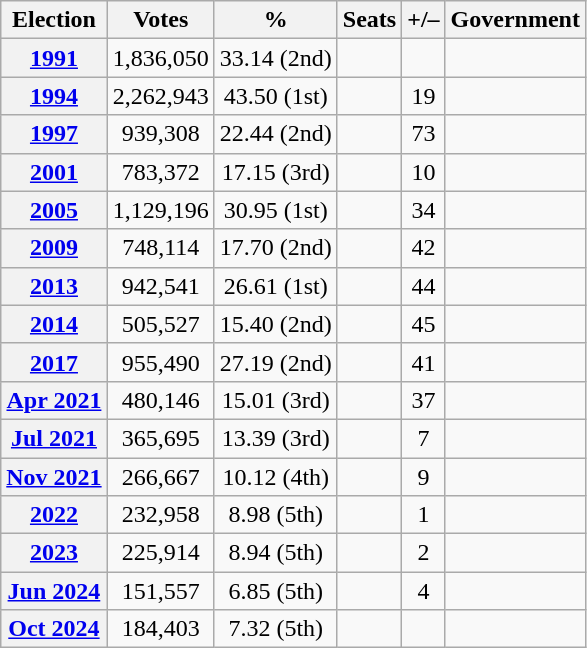<table class="wikitable" style="text-align:center">
<tr>
<th>Election</th>
<th>Votes</th>
<th>%</th>
<th>Seats</th>
<th>+/–</th>
<th>Government</th>
</tr>
<tr>
<th><a href='#'>1991</a></th>
<td>1,836,050</td>
<td>33.14 (2nd)</td>
<td></td>
<td></td>
<td></td>
</tr>
<tr>
<th><a href='#'>1994</a></th>
<td>2,262,943</td>
<td>43.50 (1st)</td>
<td></td>
<td> 19</td>
<td></td>
</tr>
<tr>
<th><a href='#'>1997</a></th>
<td>939,308</td>
<td>22.44 (2nd)</td>
<td></td>
<td> 73</td>
<td></td>
</tr>
<tr>
<th><a href='#'>2001</a></th>
<td>783,372</td>
<td>17.15 (3rd)</td>
<td></td>
<td> 10</td>
<td></td>
</tr>
<tr>
<th><a href='#'>2005</a></th>
<td>1,129,196</td>
<td>30.95 (1st)</td>
<td></td>
<td> 34</td>
<td></td>
</tr>
<tr>
<th><a href='#'>2009</a></th>
<td>748,114</td>
<td>17.70 (2nd)</td>
<td></td>
<td> 42</td>
<td></td>
</tr>
<tr>
<th><a href='#'>2013</a></th>
<td>942,541</td>
<td>26.61 (1st)</td>
<td></td>
<td> 44</td>
<td></td>
</tr>
<tr>
<th><a href='#'>2014</a></th>
<td>505,527</td>
<td>15.40 (2nd)</td>
<td></td>
<td> 45</td>
<td></td>
</tr>
<tr>
<th><a href='#'>2017</a></th>
<td>955,490</td>
<td>27.19 (2nd)</td>
<td></td>
<td> 41</td>
<td></td>
</tr>
<tr>
<th><a href='#'>Apr 2021</a></th>
<td>480,146</td>
<td>15.01 (3rd)</td>
<td></td>
<td> 37</td>
<td></td>
</tr>
<tr>
<th><a href='#'>Jul 2021</a></th>
<td>365,695</td>
<td>13.39 (3rd)</td>
<td></td>
<td> 7</td>
<td></td>
</tr>
<tr>
<th><a href='#'>Nov 2021</a></th>
<td>266,667</td>
<td>10.12 (4th)</td>
<td></td>
<td> 9</td>
<td></td>
</tr>
<tr>
<th><a href='#'>2022</a></th>
<td>232,958</td>
<td>8.98 (5th)</td>
<td></td>
<td> 1</td>
<td></td>
</tr>
<tr>
<th><a href='#'>2023</a></th>
<td>225,914</td>
<td>8.94 (5th)</td>
<td></td>
<td> 2</td>
<td></td>
</tr>
<tr>
<th><a href='#'>Jun 2024</a></th>
<td>151,557</td>
<td>6.85 (5th)</td>
<td></td>
<td> 4</td>
<td></td>
</tr>
<tr>
<th><a href='#'>Oct 2024</a></th>
<td>184,403</td>
<td>7.32 (5th)</td>
<td></td>
<td></td>
<td></td>
</tr>
</table>
